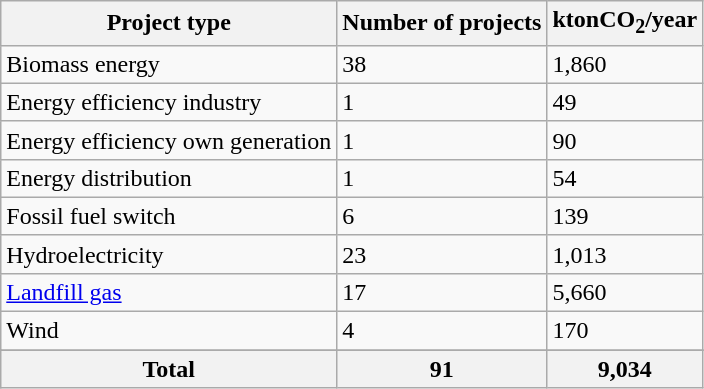<table class="wikitable">
<tr>
<th>Project type</th>
<th>Number of projects</th>
<th>ktonCO<sub>2</sub>/year</th>
</tr>
<tr>
<td>Biomass energy</td>
<td>38</td>
<td>1,860</td>
</tr>
<tr>
<td>Energy efficiency industry</td>
<td>1</td>
<td>49</td>
</tr>
<tr>
<td>Energy efficiency own generation</td>
<td>1</td>
<td>90</td>
</tr>
<tr>
<td>Energy distribution</td>
<td>1</td>
<td>54</td>
</tr>
<tr>
<td>Fossil fuel switch</td>
<td>6</td>
<td>139</td>
</tr>
<tr>
<td>Hydroelectricity</td>
<td>23</td>
<td>1,013</td>
</tr>
<tr>
<td><a href='#'>Landfill gas</a></td>
<td>17</td>
<td>5,660</td>
</tr>
<tr>
<td>Wind</td>
<td>4</td>
<td>170</td>
</tr>
<tr>
</tr>
<tr>
<th>Total</th>
<th>91</th>
<th>9,034</th>
</tr>
</table>
